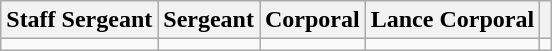<table class="wikitable"  style="text-align: center;">
<tr>
<th>Staff Sergeant</th>
<th>Sergeant</th>
<th>Corporal</th>
<th>Lance Corporal</th>
<th></th>
</tr>
<tr>
<td></td>
<td></td>
<td></td>
<td></td>
</tr>
</table>
